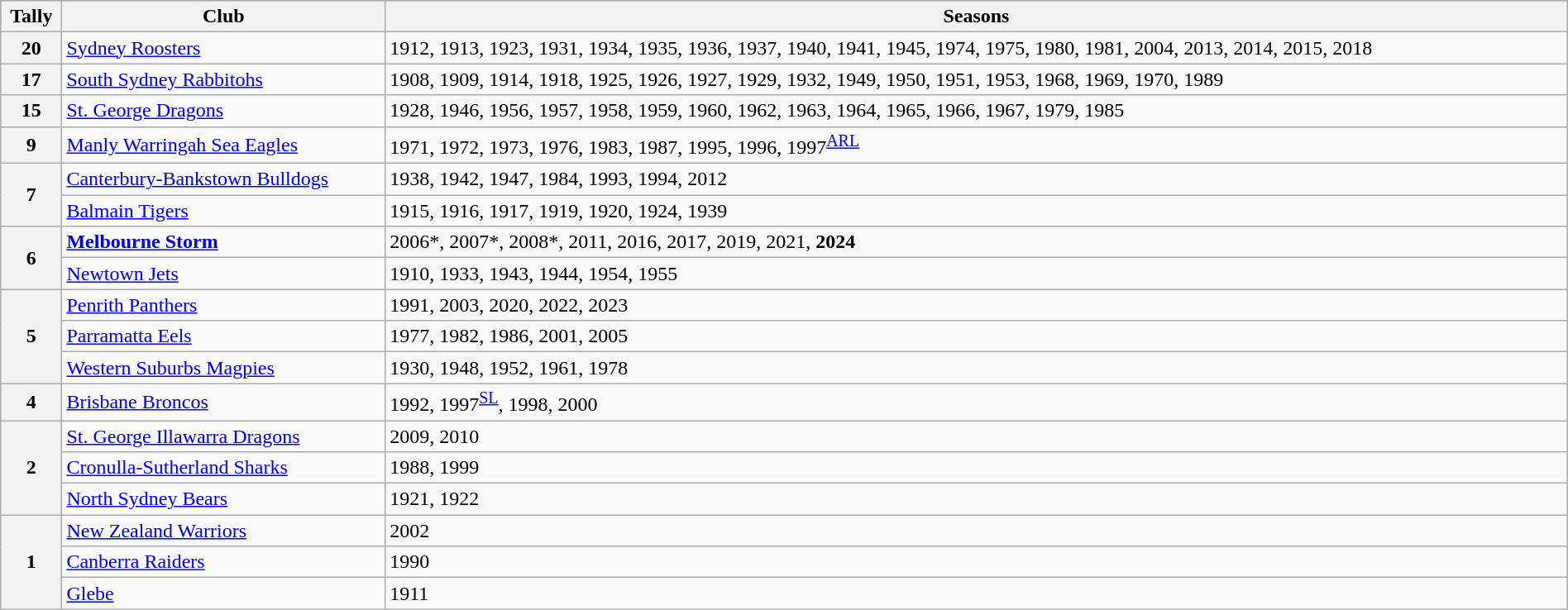<table class="wikitable" style="width:100%">
<tr style="background:#bdb76b;">
<th>Tally</th>
<th>Club</th>
<th>Seasons</th>
</tr>
<tr>
<th>20</th>
<td> <a href='#'>Sydney Roosters</a></td>
<td>1912, 1913, 1923, 1931, 1934, 1935, 1936, 1937, 1940, 1941, 1945, 1974, 1975, 1980, 1981, 2004, 2013, 2014, 2015, 2018</td>
</tr>
<tr>
<th>17</th>
<td> <a href='#'>South Sydney Rabbitohs</a></td>
<td>1908, 1909, 1914, 1918, 1925, 1926, 1927, 1929, 1932, 1949, 1950, 1951, 1953, 1968, 1969, 1970, 1989</td>
</tr>
<tr>
<th>15</th>
<td> <a href='#'>St. George Dragons</a></td>
<td>1928, 1946, 1956, 1957, 1958, 1959, 1960, 1962, 1963, 1964, 1965, 1966, 1967, 1979, 1985</td>
</tr>
<tr>
<th>9</th>
<td> <a href='#'>Manly Warringah Sea Eagles</a></td>
<td>1971, 1972, 1973, 1976, 1983, 1987, 1995, 1996, 1997<sup><a href='#'>ARL</a></sup></td>
</tr>
<tr>
<th rowspan="2">7</th>
<td> <a href='#'>Canterbury-Bankstown Bulldogs</a></td>
<td>1938, 1942, 1947, 1984, 1993, 1994, 2012</td>
</tr>
<tr>
<td> <a href='#'>Balmain Tigers</a></td>
<td>1915, 1916, 1917, 1919, 1920, 1924, 1939</td>
</tr>
<tr>
<th rowspan="2">6</th>
<td> <strong><a href='#'>Melbourne Storm</a></strong></td>
<td><span>2006</span>*, <span>2007</span>*, <span>2008</span>*, 2011, 2016, 2017, 2019, 2021, <strong>2024</strong></td>
</tr>
<tr>
<td> <a href='#'>Newtown Jets</a></td>
<td>1910, 1933, 1943, 1944, 1954, 1955</td>
</tr>
<tr>
<th rowspan="3">5</th>
<td> <a href='#'>Penrith Panthers</a></td>
<td>1991, 2003, 2020, 2022, 2023</td>
</tr>
<tr>
<td> <a href='#'>Parramatta Eels</a></td>
<td>1977, 1982, 1986, 2001, 2005</td>
</tr>
<tr>
<td> <a href='#'>Western Suburbs Magpies</a></td>
<td>1930, 1948, 1952, 1961, 1978</td>
</tr>
<tr>
<th>4</th>
<td> <a href='#'>Brisbane Broncos</a></td>
<td>1992, 1997<sup><a href='#'>SL</a></sup>, 1998, 2000</td>
</tr>
<tr>
<th rowspan="3">2</th>
<td> <a href='#'>St. George Illawarra Dragons</a></td>
<td>2009, 2010</td>
</tr>
<tr>
<td> <a href='#'>Cronulla-Sutherland Sharks</a></td>
<td>1988, 1999</td>
</tr>
<tr>
<td> <a href='#'>North Sydney Bears</a></td>
<td>1921, 1922</td>
</tr>
<tr>
<th rowspan="3">1</th>
<td> <a href='#'>New Zealand Warriors</a></td>
<td>2002</td>
</tr>
<tr>
<td> <a href='#'>Canberra Raiders</a></td>
<td>1990</td>
</tr>
<tr>
<td> <a href='#'>Glebe</a></td>
<td>1911</td>
</tr>
</table>
